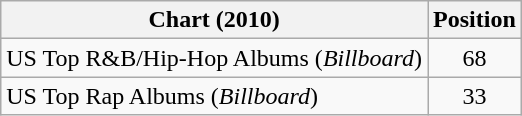<table class="wikitable sortable">
<tr>
<th>Chart (2010)</th>
<th>Position</th>
</tr>
<tr>
<td>US Top R&B/Hip-Hop Albums (<em>Billboard</em>)</td>
<td align="center">68</td>
</tr>
<tr>
<td>US Top Rap Albums (<em>Billboard</em>)</td>
<td align="center">33</td>
</tr>
</table>
